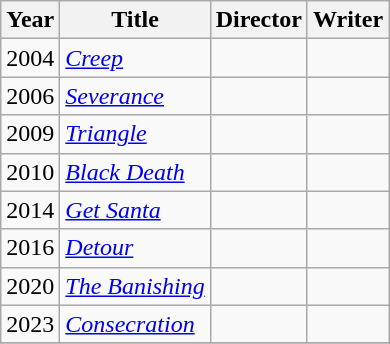<table class="wikitable">
<tr>
<th>Year</th>
<th>Title</th>
<th>Director</th>
<th>Writer</th>
</tr>
<tr>
<td>2004</td>
<td><em><a href='#'>Creep</a></em></td>
<td></td>
<td></td>
</tr>
<tr>
<td>2006</td>
<td><em><a href='#'>Severance</a></em></td>
<td></td>
<td></td>
</tr>
<tr>
<td>2009</td>
<td><em><a href='#'>Triangle</a></em></td>
<td></td>
<td></td>
</tr>
<tr>
<td>2010</td>
<td><em><a href='#'>Black Death</a></em></td>
<td></td>
<td></td>
</tr>
<tr>
<td>2014</td>
<td><em><a href='#'>Get Santa</a></em></td>
<td></td>
<td></td>
</tr>
<tr>
<td>2016</td>
<td><em><a href='#'>Detour</a></em></td>
<td></td>
<td></td>
</tr>
<tr>
<td>2020</td>
<td><em><a href='#'>The Banishing</a></em></td>
<td></td>
<td></td>
</tr>
<tr>
<td>2023</td>
<td><em><a href='#'>Consecration</a></em></td>
<td></td>
<td></td>
</tr>
<tr>
</tr>
</table>
